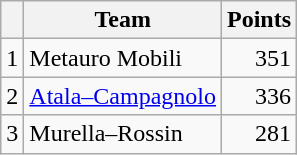<table class="wikitable">
<tr>
<th></th>
<th>Team</th>
<th>Points</th>
</tr>
<tr>
<td>1</td>
<td>Metauro Mobili</td>
<td align=right>351</td>
</tr>
<tr>
<td>2</td>
<td><a href='#'>Atala–Campagnolo</a></td>
<td align=right>336</td>
</tr>
<tr>
<td>3</td>
<td>Murella–Rossin</td>
<td align=right>281</td>
</tr>
</table>
